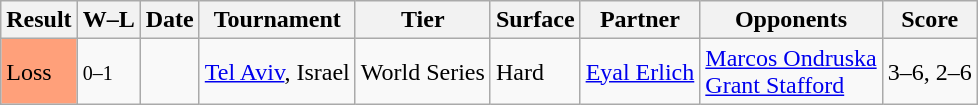<table class="sortable wikitable">
<tr>
<th>Result</th>
<th class="unsortable">W–L</th>
<th>Date</th>
<th>Tournament</th>
<th>Tier</th>
<th>Surface</th>
<th>Partner</th>
<th>Opponents</th>
<th class="unsortable">Score</th>
</tr>
<tr>
<td style="background:#ffa07a;">Loss</td>
<td><small>0–1</small></td>
<td><a href='#'></a></td>
<td><a href='#'>Tel Aviv</a>, Israel</td>
<td>World Series</td>
<td>Hard</td>
<td> <a href='#'>Eyal Erlich</a></td>
<td> <a href='#'>Marcos Ondruska</a> <br>  <a href='#'>Grant Stafford</a></td>
<td>3–6, 2–6</td>
</tr>
</table>
